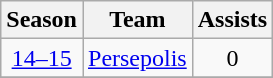<table class="wikitable" style="text-align: center;">
<tr>
<th>Season</th>
<th>Team</th>
<th>Assists</th>
</tr>
<tr>
<td><a href='#'>14–15</a></td>
<td align="left"><a href='#'>Persepolis</a></td>
<td>0</td>
</tr>
<tr>
</tr>
</table>
